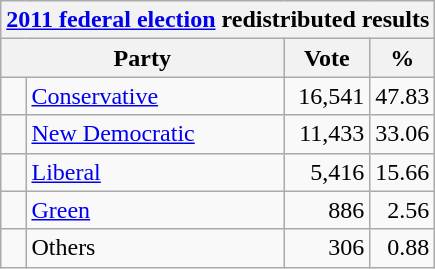<table class="wikitable">
<tr>
<th colspan="4"><a href='#'>2011 federal election</a> redistributed results</th>
</tr>
<tr>
<th bgcolor="#DDDDFF" width="130px" colspan="2">Party</th>
<th bgcolor="#DDDDFF" width="50px">Vote</th>
<th bgcolor="#DDDDFF" width="30px">%</th>
</tr>
<tr>
<td> </td>
<td><a href='#'>Conservative</a></td>
<td align=right>16,541</td>
<td align=right>47.83</td>
</tr>
<tr>
<td> </td>
<td><a href='#'>New Democratic</a></td>
<td align=right>11,433</td>
<td align=right>33.06</td>
</tr>
<tr>
<td> </td>
<td><a href='#'>Liberal</a></td>
<td align=right>5,416</td>
<td align=right>15.66</td>
</tr>
<tr>
<td> </td>
<td><a href='#'>Green</a></td>
<td align=right>886</td>
<td align=right>2.56</td>
</tr>
<tr>
<td> </td>
<td>Others</td>
<td align=right>306</td>
<td align=right>0.88</td>
</tr>
</table>
